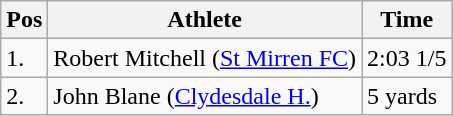<table class="wikitable">
<tr>
<th>Pos</th>
<th>Athlete</th>
<th>Time</th>
</tr>
<tr>
<td>1.</td>
<td>Robert Mitchell (<a href='#'>St Mirren FC</a>)</td>
<td>2:03 1/5</td>
</tr>
<tr>
<td>2.</td>
<td>John Blane (<a href='#'>Clydesdale H.</a>)</td>
<td>5 yards</td>
</tr>
</table>
